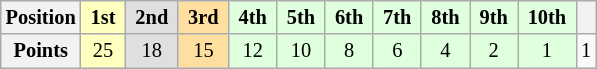<table class="wikitable" style="font-size: 85%; text-align:center">
<tr>
<th>Position</th>
<th style="background-color:#ffffbf"> 1st </th>
<th style="background-color:#dfdfdf"> 2nd </th>
<th style="background-color:#ffdf9f"> 3rd </th>
<th style="background-color:#dfffdf"> 4th </th>
<th style="background-color:#dfffdf"> 5th </th>
<th style="background-color:#dfffdf"> 6th </th>
<th style="background-color:#dfffdf"> 7th </th>
<th style="background-color:#dfffdf"> 8th </th>
<th style="background-color:#dfffdf"> 9th </th>
<th style="background-color:#dfffdf"> 10th </th>
<th> <a href='#'></a> </th>
</tr>
<tr>
<th>Points</th>
<td style="background-color:#ffffbf">25</td>
<td style="background-color:#dfdfdf">18</td>
<td style="background-color:#ffdf9f">15</td>
<td style="background-color:#dfffdf">12</td>
<td style="background-color:#dfffdf">10</td>
<td style="background-color:#dfffdf">8</td>
<td style="background-color:#dfffdf">6</td>
<td style="background-color:#dfffdf">4</td>
<td style="background-color:#dfffdf">2</td>
<td style="background-color:#dfffdf">1</td>
<td>1</td>
</tr>
</table>
